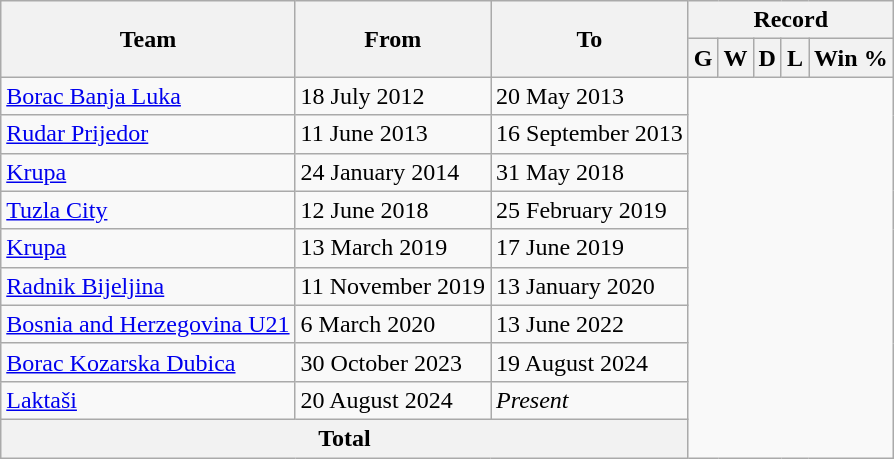<table class="wikitable" style="text-align: center">
<tr>
<th rowspan="2">Team</th>
<th rowspan="2">From</th>
<th rowspan="2">To</th>
<th colspan="5">Record</th>
</tr>
<tr>
<th>G</th>
<th>W</th>
<th>D</th>
<th>L</th>
<th>Win %</th>
</tr>
<tr>
<td align="left"><a href='#'>Borac Banja Luka</a></td>
<td align="left">18 July 2012</td>
<td align="left">20 May 2013<br></td>
</tr>
<tr>
<td align=left><a href='#'>Rudar Prijedor</a></td>
<td align=left>11 June 2013</td>
<td align=left>16 September 2013<br></td>
</tr>
<tr>
<td align=left><a href='#'>Krupa</a></td>
<td align=left>24 January 2014</td>
<td align=left>31 May 2018<br></td>
</tr>
<tr>
<td align=left><a href='#'>Tuzla City</a></td>
<td align=left>12 June 2018</td>
<td align=left>25 February 2019<br></td>
</tr>
<tr>
<td align=left><a href='#'>Krupa</a></td>
<td align=left>13 March 2019</td>
<td align=left>17 June 2019<br></td>
</tr>
<tr>
<td align=left><a href='#'>Radnik Bijeljina</a></td>
<td align=left>11 November 2019</td>
<td align=left>13 January 2020<br></td>
</tr>
<tr>
<td align=left><a href='#'>Bosnia and Herzegovina U21</a></td>
<td align=left>6 March 2020</td>
<td align=left>13 June 2022<br></td>
</tr>
<tr>
<td align=left><a href='#'>Borac Kozarska Dubica</a></td>
<td align=left>30 October 2023</td>
<td align=left>19 August 2024<br></td>
</tr>
<tr>
<td align=left><a href='#'>Laktaši</a></td>
<td align=left>20 August 2024</td>
<td align=left><em>Present</em><br></td>
</tr>
<tr>
<th colspan="3">Total<br></th>
</tr>
</table>
